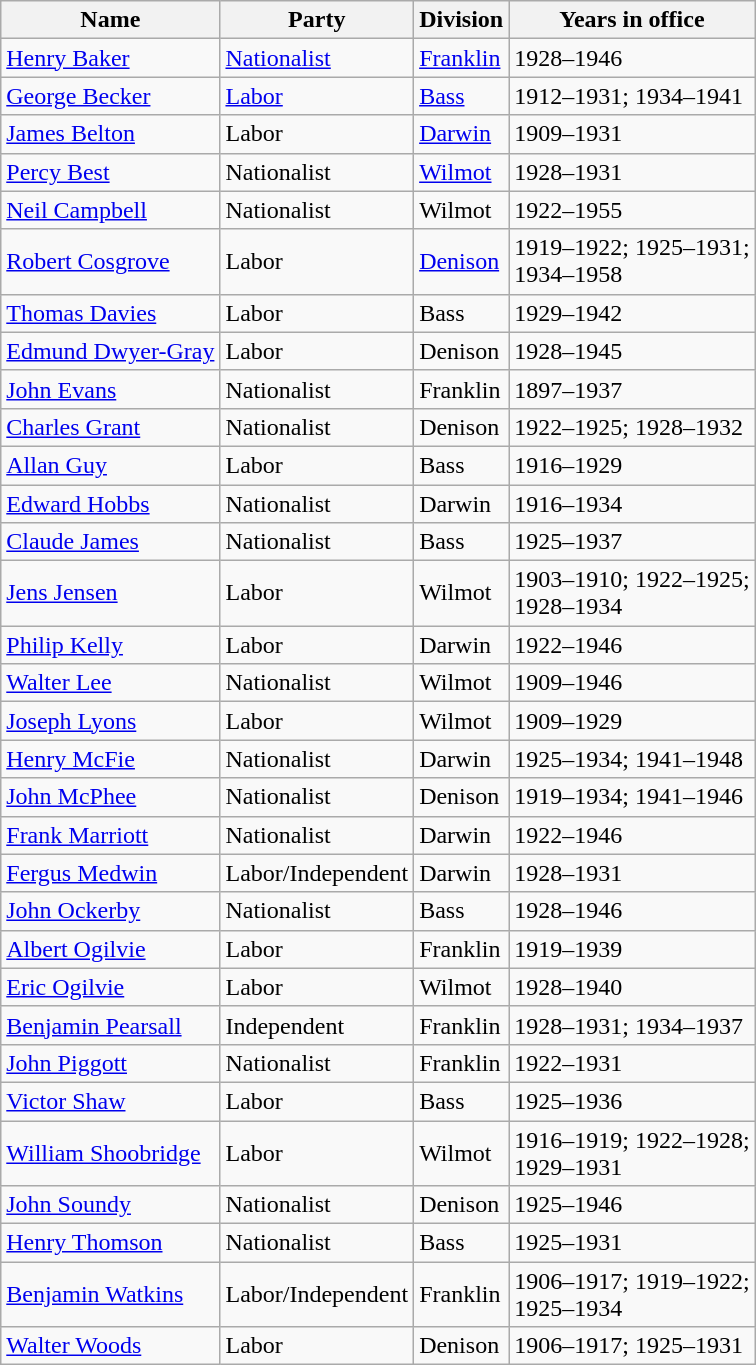<table class="wikitable sortable">
<tr>
<th><strong>Name</strong></th>
<th><strong>Party</strong></th>
<th><strong>Division</strong></th>
<th><strong>Years in office</strong></th>
</tr>
<tr>
<td><a href='#'>Henry Baker</a></td>
<td><a href='#'>Nationalist</a></td>
<td><a href='#'>Franklin</a></td>
<td>1928–1946</td>
</tr>
<tr>
<td><a href='#'>George Becker</a></td>
<td><a href='#'>Labor</a></td>
<td><a href='#'>Bass</a></td>
<td>1912–1931; 1934–1941</td>
</tr>
<tr>
<td><a href='#'>James Belton</a></td>
<td>Labor</td>
<td><a href='#'>Darwin</a></td>
<td>1909–1931</td>
</tr>
<tr>
<td><a href='#'>Percy Best</a></td>
<td>Nationalist</td>
<td><a href='#'>Wilmot</a></td>
<td>1928–1931</td>
</tr>
<tr>
<td><a href='#'>Neil Campbell</a></td>
<td>Nationalist</td>
<td>Wilmot</td>
<td>1922–1955</td>
</tr>
<tr>
<td><a href='#'>Robert Cosgrove</a></td>
<td>Labor</td>
<td><a href='#'>Denison</a></td>
<td>1919–1922; 1925–1931;<br>1934–1958</td>
</tr>
<tr>
<td><a href='#'>Thomas Davies</a></td>
<td>Labor</td>
<td>Bass</td>
<td>1929–1942</td>
</tr>
<tr>
<td><a href='#'>Edmund Dwyer-Gray</a></td>
<td>Labor</td>
<td>Denison</td>
<td>1928–1945</td>
</tr>
<tr>
<td><a href='#'>John Evans</a></td>
<td>Nationalist</td>
<td>Franklin</td>
<td>1897–1937</td>
</tr>
<tr>
<td><a href='#'>Charles Grant</a></td>
<td>Nationalist</td>
<td>Denison</td>
<td>1922–1925; 1928–1932</td>
</tr>
<tr>
<td><a href='#'>Allan Guy</a></td>
<td>Labor</td>
<td>Bass</td>
<td>1916–1929</td>
</tr>
<tr>
<td><a href='#'>Edward Hobbs</a></td>
<td>Nationalist</td>
<td>Darwin</td>
<td>1916–1934</td>
</tr>
<tr>
<td><a href='#'>Claude James</a></td>
<td>Nationalist</td>
<td>Bass</td>
<td>1925–1937</td>
</tr>
<tr>
<td><a href='#'>Jens Jensen</a></td>
<td>Labor</td>
<td>Wilmot</td>
<td>1903–1910; 1922–1925;<br>1928–1934</td>
</tr>
<tr>
<td><a href='#'>Philip Kelly</a></td>
<td>Labor</td>
<td>Darwin</td>
<td>1922–1946</td>
</tr>
<tr>
<td><a href='#'>Walter Lee</a></td>
<td>Nationalist</td>
<td>Wilmot</td>
<td>1909–1946</td>
</tr>
<tr>
<td><a href='#'>Joseph Lyons</a></td>
<td>Labor</td>
<td>Wilmot</td>
<td>1909–1929</td>
</tr>
<tr>
<td><a href='#'>Henry McFie</a></td>
<td>Nationalist</td>
<td>Darwin</td>
<td>1925–1934; 1941–1948</td>
</tr>
<tr>
<td><a href='#'>John McPhee</a></td>
<td>Nationalist</td>
<td>Denison</td>
<td>1919–1934; 1941–1946</td>
</tr>
<tr>
<td><a href='#'>Frank Marriott</a></td>
<td>Nationalist</td>
<td>Darwin</td>
<td>1922–1946</td>
</tr>
<tr>
<td><a href='#'>Fergus Medwin</a></td>
<td>Labor/Independent</td>
<td>Darwin</td>
<td>1928–1931</td>
</tr>
<tr>
<td><a href='#'>John Ockerby</a></td>
<td>Nationalist</td>
<td>Bass</td>
<td>1928–1946</td>
</tr>
<tr>
<td><a href='#'>Albert Ogilvie</a></td>
<td>Labor</td>
<td>Franklin</td>
<td>1919–1939</td>
</tr>
<tr>
<td><a href='#'>Eric Ogilvie</a></td>
<td>Labor</td>
<td>Wilmot</td>
<td>1928–1940</td>
</tr>
<tr>
<td><a href='#'>Benjamin Pearsall</a></td>
<td>Independent</td>
<td>Franklin</td>
<td>1928–1931; 1934–1937</td>
</tr>
<tr>
<td><a href='#'>John Piggott</a></td>
<td>Nationalist</td>
<td>Franklin</td>
<td>1922–1931</td>
</tr>
<tr>
<td><a href='#'>Victor Shaw</a></td>
<td>Labor</td>
<td>Bass</td>
<td>1925–1936</td>
</tr>
<tr>
<td><a href='#'>William Shoobridge</a></td>
<td>Labor</td>
<td>Wilmot</td>
<td>1916–1919; 1922–1928;<br>1929–1931</td>
</tr>
<tr>
<td><a href='#'>John Soundy</a></td>
<td>Nationalist</td>
<td>Denison</td>
<td>1925–1946</td>
</tr>
<tr>
<td><a href='#'>Henry Thomson</a></td>
<td>Nationalist</td>
<td>Bass</td>
<td>1925–1931</td>
</tr>
<tr>
<td><a href='#'>Benjamin Watkins</a></td>
<td>Labor/Independent</td>
<td>Franklin</td>
<td>1906–1917; 1919–1922;<br>1925–1934</td>
</tr>
<tr>
<td><a href='#'>Walter Woods</a></td>
<td>Labor</td>
<td>Denison</td>
<td>1906–1917; 1925–1931</td>
</tr>
</table>
